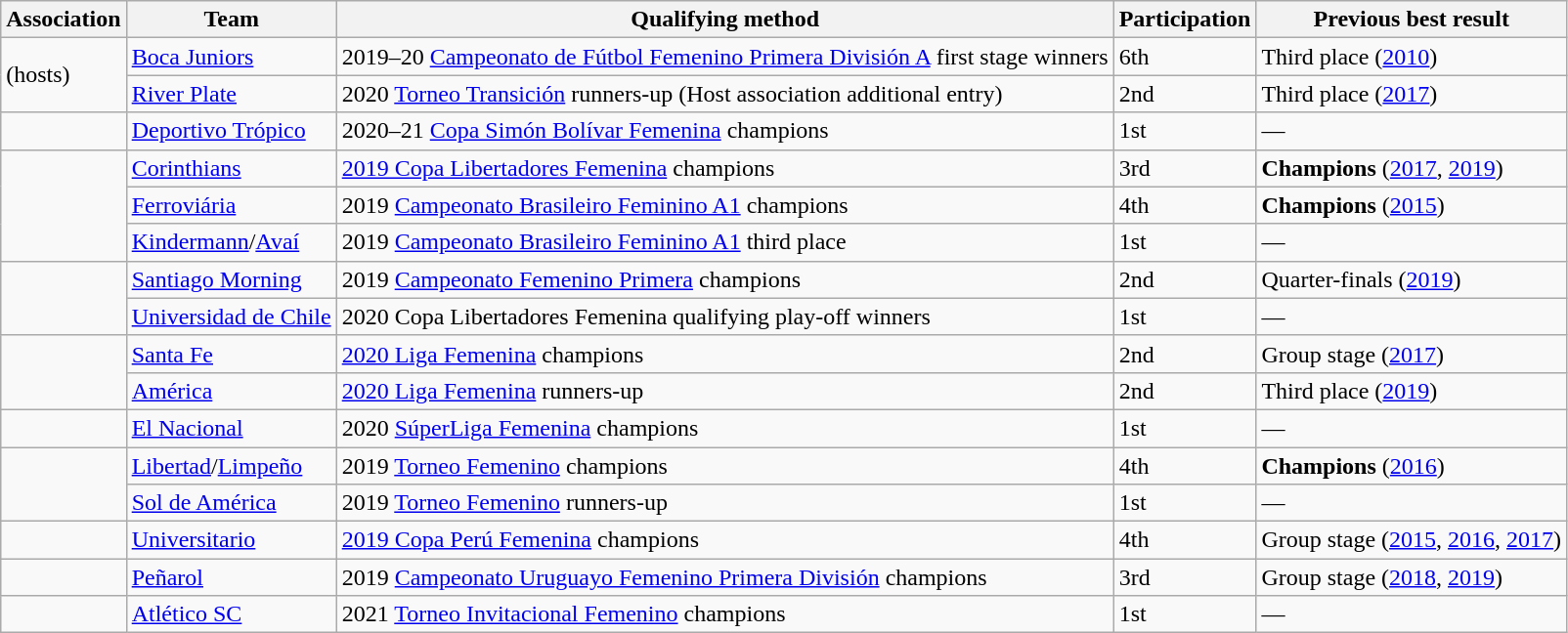<table class="wikitable sortable">
<tr>
<th>Association</th>
<th>Team</th>
<th>Qualifying method</th>
<th data-sort-type="number">Participation</th>
<th>Previous best result</th>
</tr>
<tr>
<td rowspan=2> (hosts)</td>
<td><a href='#'>Boca Juniors</a></td>
<td>2019–20 <a href='#'>Campeonato de Fútbol Femenino Primera División A</a> first stage winners</td>
<td>6th</td>
<td data-sort-value="3">Third place (<a href='#'>2010</a>)</td>
</tr>
<tr>
<td><a href='#'>River Plate</a></td>
<td>2020 <a href='#'>Torneo Transición</a> runners-up (Host association additional entry)</td>
<td>2nd</td>
<td data-sort-value="3">Third place (<a href='#'>2017</a>)</td>
</tr>
<tr>
<td></td>
<td><a href='#'>Deportivo Trópico</a></td>
<td>2020–21 <a href='#'>Copa Simón Bolívar Femenina</a> champions</td>
<td>1st</td>
<td data-sort-value="17">—</td>
</tr>
<tr>
<td rowspan=3></td>
<td><a href='#'>Corinthians</a></td>
<td><a href='#'>2019 Copa Libertadores Femenina</a> champions</td>
<td>3rd</td>
<td data-sort-value="1"><strong>Champions</strong> (<a href='#'>2017</a>, <a href='#'>2019</a>)</td>
</tr>
<tr>
<td><a href='#'>Ferroviária</a></td>
<td>2019 <a href='#'>Campeonato Brasileiro Feminino A1</a> champions</td>
<td>4th</td>
<td data-sort-value="1"><strong>Champions</strong> (<a href='#'>2015</a>)</td>
</tr>
<tr>
<td><a href='#'>Kindermann</a>/<a href='#'>Avaí</a></td>
<td>2019 <a href='#'>Campeonato Brasileiro Feminino A1</a> third place</td>
<td>1st</td>
<td data-sort-value="17">—</td>
</tr>
<tr>
<td rowspan=2></td>
<td><a href='#'>Santiago Morning</a></td>
<td>2019 <a href='#'>Campeonato Femenino Primera</a> champions</td>
<td>2nd</td>
<td data-sort-value="5">Quarter-finals (<a href='#'>2019</a>)</td>
</tr>
<tr>
<td><a href='#'>Universidad de Chile</a></td>
<td>2020 Copa Libertadores Femenina qualifying play-off winners</td>
<td>1st</td>
<td data-sort-value="17">—</td>
</tr>
<tr>
<td rowspan=2></td>
<td><a href='#'>Santa Fe</a></td>
<td><a href='#'>2020 Liga Femenina</a> champions</td>
<td>2nd</td>
<td data-sort-value="9">Group stage (<a href='#'>2017</a>)</td>
</tr>
<tr>
<td><a href='#'>América</a></td>
<td><a href='#'>2020 Liga Femenina</a> runners-up</td>
<td>2nd</td>
<td data-sort-value="3">Third place (<a href='#'>2019</a>)</td>
</tr>
<tr>
<td></td>
<td><a href='#'>El Nacional</a></td>
<td>2020 <a href='#'>SúperLiga Femenina</a> champions</td>
<td>1st</td>
<td data-sort-value="17">—</td>
</tr>
<tr>
<td rowspan=2></td>
<td><a href='#'>Libertad</a>/<a href='#'>Limpeño</a></td>
<td>2019 <a href='#'>Torneo Femenino</a> champions</td>
<td>4th</td>
<td data-sort-value="1"><strong>Champions</strong> (<a href='#'>2016</a>)</td>
</tr>
<tr>
<td><a href='#'>Sol de América</a></td>
<td>2019 <a href='#'>Torneo Femenino</a> runners-up</td>
<td>1st</td>
<td data-sort-value="17">—</td>
</tr>
<tr>
<td></td>
<td><a href='#'>Universitario</a></td>
<td><a href='#'>2019 Copa Perú Femenina</a> champions</td>
<td>4th</td>
<td data-sort-value="9">Group stage (<a href='#'>2015</a>, <a href='#'>2016</a>, <a href='#'>2017</a>)</td>
</tr>
<tr>
<td></td>
<td><a href='#'>Peñarol</a></td>
<td>2019 <a href='#'>Campeonato Uruguayo Femenino Primera División</a> champions</td>
<td>3rd</td>
<td data-sort-value="9">Group stage (<a href='#'>2018</a>, <a href='#'>2019</a>)</td>
</tr>
<tr>
<td></td>
<td><a href='#'>Atlético SC</a></td>
<td>2021 <a href='#'>Torneo Invitacional Femenino</a> champions</td>
<td>1st</td>
<td data-sort-value="17">—</td>
</tr>
</table>
